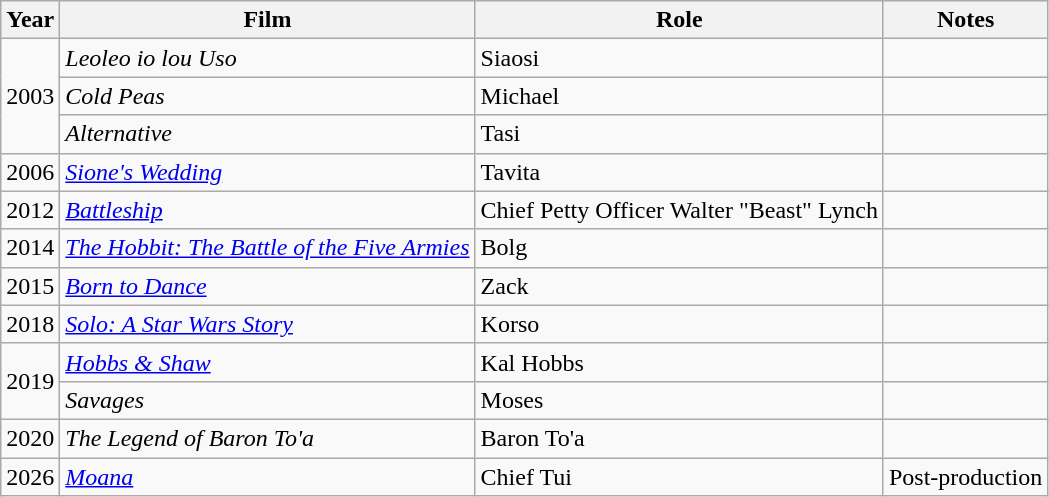<table class="wikitable sortable">
<tr>
<th>Year</th>
<th>Film</th>
<th>Role</th>
<th>Notes</th>
</tr>
<tr>
<td rowspan="3">2003</td>
<td><em>Leoleo io lou Uso</em></td>
<td>Siaosi</td>
<td></td>
</tr>
<tr>
<td><em>Cold Peas</em></td>
<td>Michael</td>
<td></td>
</tr>
<tr>
<td><em>Alternative</em></td>
<td>Tasi</td>
<td></td>
</tr>
<tr>
<td>2006</td>
<td><em><a href='#'>Sione's Wedding</a></em></td>
<td>Tavita</td>
<td></td>
</tr>
<tr>
<td>2012</td>
<td><em><a href='#'>Battleship</a></em></td>
<td>Chief Petty Officer Walter "Beast" Lynch</td>
<td></td>
</tr>
<tr>
<td>2014</td>
<td><em><a href='#'>The Hobbit: The Battle of the Five Armies</a></em></td>
<td>Bolg</td>
<td></td>
</tr>
<tr>
<td>2015</td>
<td><em><a href='#'>Born to Dance</a></em></td>
<td>Zack</td>
<td></td>
</tr>
<tr>
<td>2018</td>
<td><em><a href='#'>Solo: A Star Wars Story</a></em></td>
<td>Korso</td>
<td></td>
</tr>
<tr>
<td rowspan="2">2019</td>
<td><em><a href='#'>Hobbs & Shaw</a></em></td>
<td>Kal Hobbs</td>
<td></td>
</tr>
<tr>
<td><em>Savages</em></td>
<td>Moses</td>
<td></td>
</tr>
<tr>
<td>2020</td>
<td><em>The Legend of Baron To'a</em></td>
<td>Baron To'a</td>
<td></td>
</tr>
<tr>
<td>2026</td>
<td><em><a href='#'>Moana</a></em></td>
<td>Chief Tui</td>
<td>Post-production</td>
</tr>
</table>
